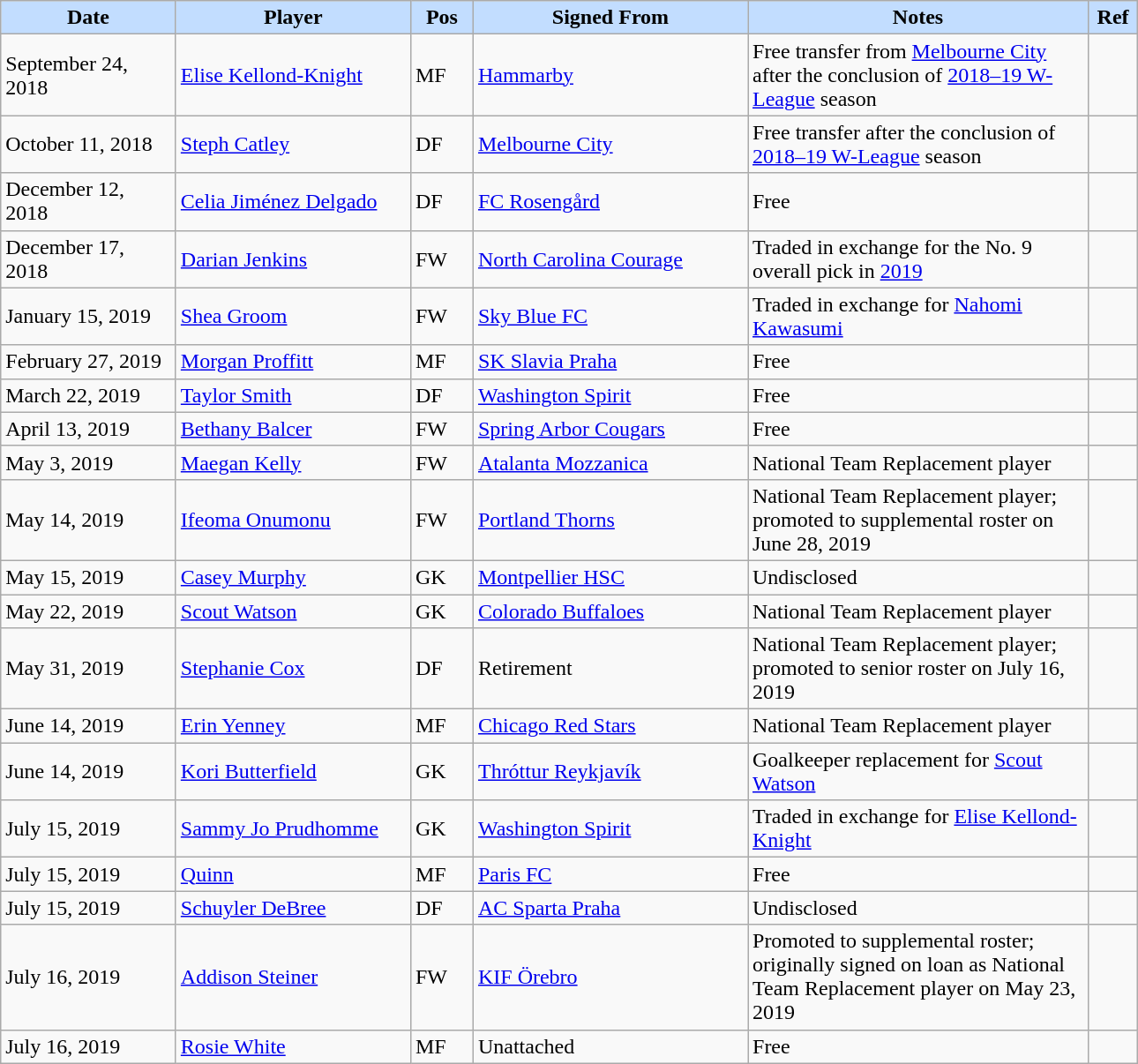<table class="wikitable" style="text-align:left;">
<tr>
<th style="background:#c2ddff; width:125px;">Date</th>
<th style="background:#c2ddff; width:170px;">Player</th>
<th style="background:#c2ddff; width:40px;">Pos</th>
<th style="background:#c2ddff; width:200px;">Signed From</th>
<th style="background:#c2ddff; width:250px;">Notes</th>
<th style="background:#c2ddff; width:30px;">Ref</th>
</tr>
<tr>
<td>September 24, 2018</td>
<td> <a href='#'>Elise Kellond-Knight</a></td>
<td>MF</td>
<td> <a href='#'>Hammarby</a></td>
<td>Free transfer from <a href='#'>Melbourne City</a> after the conclusion of <a href='#'>2018–19 W-League</a> season</td>
<td></td>
</tr>
<tr>
<td>October 11, 2018</td>
<td> <a href='#'>Steph Catley</a></td>
<td>DF</td>
<td> <a href='#'>Melbourne City</a></td>
<td>Free transfer after the conclusion of <a href='#'>2018–19 W-League</a> season</td>
<td></td>
</tr>
<tr>
<td>December 12, 2018</td>
<td> <a href='#'>Celia Jiménez Delgado</a></td>
<td>DF</td>
<td> <a href='#'>FC Rosengård</a></td>
<td>Free</td>
<td></td>
</tr>
<tr>
<td>December 17, 2018</td>
<td> <a href='#'>Darian Jenkins</a></td>
<td>FW</td>
<td> <a href='#'>North Carolina Courage</a></td>
<td>Traded in exchange for the No. 9 overall pick in <a href='#'>2019</a></td>
<td></td>
</tr>
<tr>
<td>January 15, 2019</td>
<td> <a href='#'>Shea Groom</a></td>
<td>FW</td>
<td> <a href='#'>Sky Blue FC</a></td>
<td>Traded in exchange for <a href='#'>Nahomi Kawasumi</a></td>
<td></td>
</tr>
<tr>
<td>February 27, 2019</td>
<td> <a href='#'>Morgan Proffitt</a></td>
<td>MF</td>
<td> <a href='#'>SK Slavia Praha</a></td>
<td>Free</td>
<td></td>
</tr>
<tr>
<td>March 22, 2019</td>
<td> <a href='#'>Taylor Smith</a></td>
<td>DF</td>
<td> <a href='#'>Washington Spirit</a></td>
<td>Free</td>
<td></td>
</tr>
<tr>
<td>April 13, 2019</td>
<td> <a href='#'>Bethany Balcer</a></td>
<td>FW</td>
<td> <a href='#'>Spring Arbor Cougars</a></td>
<td>Free</td>
<td></td>
</tr>
<tr>
<td>May 3, 2019</td>
<td> <a href='#'>Maegan Kelly</a></td>
<td>FW</td>
<td> <a href='#'>Atalanta Mozzanica</a></td>
<td>National Team Replacement player</td>
<td></td>
</tr>
<tr>
<td>May 14, 2019</td>
<td> <a href='#'>Ifeoma Onumonu</a></td>
<td>FW</td>
<td> <a href='#'>Portland Thorns</a></td>
<td>National Team Replacement player; promoted to supplemental roster on June 28, 2019</td>
<td></td>
</tr>
<tr>
<td>May 15, 2019</td>
<td> <a href='#'>Casey Murphy</a></td>
<td>GK</td>
<td> <a href='#'>Montpellier HSC</a></td>
<td>Undisclosed</td>
<td></td>
</tr>
<tr>
<td>May 22, 2019</td>
<td> <a href='#'>Scout Watson</a></td>
<td>GK</td>
<td> <a href='#'>Colorado Buffaloes</a></td>
<td>National Team Replacement player</td>
<td></td>
</tr>
<tr>
<td>May 31, 2019</td>
<td> <a href='#'>Stephanie Cox</a></td>
<td>DF</td>
<td>Retirement</td>
<td>National Team Replacement player; promoted to senior roster on July 16, 2019</td>
<td></td>
</tr>
<tr>
<td>June 14, 2019</td>
<td> <a href='#'>Erin Yenney</a></td>
<td>MF</td>
<td> <a href='#'>Chicago Red Stars</a></td>
<td>National Team Replacement player</td>
<td></td>
</tr>
<tr>
<td>June 14, 2019</td>
<td> <a href='#'>Kori Butterfield</a></td>
<td>GK</td>
<td> <a href='#'>Thróttur Reykjavík</a></td>
<td>Goalkeeper replacement for <a href='#'>Scout Watson</a></td>
<td></td>
</tr>
<tr>
<td>July 15, 2019</td>
<td> <a href='#'>Sammy Jo Prudhomme</a></td>
<td>GK</td>
<td> <a href='#'>Washington Spirit</a></td>
<td>Traded in exchange for <a href='#'>Elise Kellond-Knight</a></td>
<td></td>
</tr>
<tr>
<td>July 15, 2019</td>
<td> <a href='#'>Quinn</a></td>
<td>MF</td>
<td> <a href='#'>Paris FC</a></td>
<td>Free</td>
<td></td>
</tr>
<tr>
<td>July 15, 2019</td>
<td> <a href='#'>Schuyler DeBree</a></td>
<td>DF</td>
<td> <a href='#'>AC Sparta Praha</a></td>
<td>Undisclosed</td>
<td></td>
</tr>
<tr>
<td>July 16, 2019</td>
<td> <a href='#'>Addison Steiner</a></td>
<td>FW</td>
<td> <a href='#'>KIF Örebro</a></td>
<td>Promoted to supplemental roster; originally signed on loan as National Team Replacement player on May 23, 2019</td>
<td></td>
</tr>
<tr>
<td>July 16, 2019</td>
<td> <a href='#'>Rosie White</a></td>
<td>MF</td>
<td>Unattached</td>
<td>Free</td>
<td></td>
</tr>
</table>
